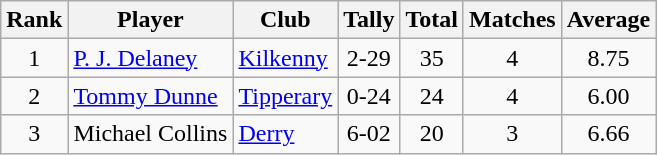<table class="wikitable">
<tr>
<th>Rank</th>
<th>Player</th>
<th>Club</th>
<th>Tally</th>
<th>Total</th>
<th>Matches</th>
<th>Average</th>
</tr>
<tr>
<td rowspan=1 align=center>1</td>
<td><a href='#'>P. J. Delaney</a></td>
<td><a href='#'>Kilkenny</a></td>
<td align=center>2-29</td>
<td align=center>35</td>
<td align=center>4</td>
<td align=center>8.75</td>
</tr>
<tr>
<td rowspan=1 align=center>2</td>
<td><a href='#'>Tommy Dunne</a></td>
<td><a href='#'>Tipperary</a></td>
<td align=center>0-24</td>
<td align=center>24</td>
<td align=center>4</td>
<td align=center>6.00</td>
</tr>
<tr>
<td rowspan=1 align=center>3</td>
<td>Michael Collins</td>
<td><a href='#'>Derry</a></td>
<td align=center>6-02</td>
<td align=center>20</td>
<td align=center>3</td>
<td align=center>6.66</td>
</tr>
</table>
